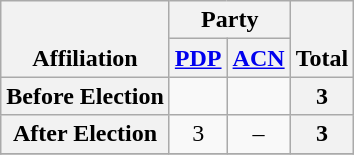<table class=wikitable style="text-align:center">
<tr style="vertical-align:bottom;">
<th rowspan=2>Affiliation</th>
<th colspan=2>Party</th>
<th rowspan=2>Total</th>
</tr>
<tr>
<th><a href='#'>PDP</a></th>
<th><a href='#'>ACN</a></th>
</tr>
<tr>
<th>Before Election</th>
<td></td>
<td></td>
<th>3</th>
</tr>
<tr>
<th>After Election</th>
<td>3</td>
<td>–</td>
<th>3</th>
</tr>
<tr>
</tr>
</table>
